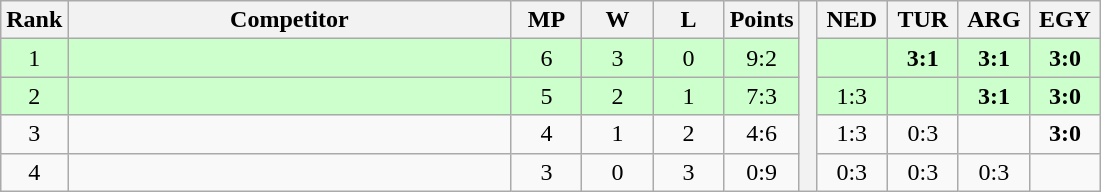<table class="wikitable" style="text-align:center">
<tr>
<th>Rank</th>
<th style="width:18em">Competitor</th>
<th style="width:2.5em">MP</th>
<th style="width:2.5em">W</th>
<th style="width:2.5em">L</th>
<th>Points</th>
<th rowspan="5"> </th>
<th style="width:2.5em">NED</th>
<th style="width:2.5em">TUR</th>
<th style="width:2.5em">ARG</th>
<th style="width:2.5em">EGY</th>
</tr>
<tr style="background:#cfc;">
<td>1</td>
<td style="text-align:left"></td>
<td>6</td>
<td>3</td>
<td>0</td>
<td>9:2</td>
<td></td>
<td><strong>3:1</strong></td>
<td><strong>3:1</strong></td>
<td><strong>3:0</strong></td>
</tr>
<tr style="background:#cfc;">
<td>2</td>
<td style="text-align:left"></td>
<td>5</td>
<td>2</td>
<td>1</td>
<td>7:3</td>
<td>1:3</td>
<td></td>
<td><strong>3:1</strong></td>
<td><strong>3:0</strong></td>
</tr>
<tr>
<td>3</td>
<td style="text-align:left"></td>
<td>4</td>
<td>1</td>
<td>2</td>
<td>4:6</td>
<td>1:3</td>
<td>0:3</td>
<td></td>
<td><strong>3:0</strong></td>
</tr>
<tr>
<td>4</td>
<td style="text-align:left"></td>
<td>3</td>
<td>0</td>
<td>3</td>
<td>0:9</td>
<td>0:3</td>
<td>0:3</td>
<td>0:3</td>
<td></td>
</tr>
</table>
